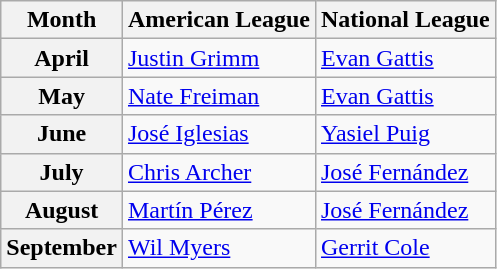<table class="wikitable">
<tr>
<th>Month</th>
<th>American League</th>
<th>National League</th>
</tr>
<tr>
<th>April</th>
<td><a href='#'>Justin Grimm</a></td>
<td><a href='#'>Evan Gattis</a></td>
</tr>
<tr>
<th>May</th>
<td><a href='#'>Nate Freiman</a></td>
<td><a href='#'>Evan Gattis</a></td>
</tr>
<tr>
<th>June</th>
<td><a href='#'>José Iglesias</a></td>
<td><a href='#'>Yasiel Puig</a></td>
</tr>
<tr>
<th>July</th>
<td><a href='#'>Chris Archer</a></td>
<td><a href='#'>José Fernández</a></td>
</tr>
<tr>
<th>August</th>
<td><a href='#'>Martín Pérez</a></td>
<td><a href='#'>José Fernández</a></td>
</tr>
<tr>
<th>September</th>
<td><a href='#'>Wil Myers</a></td>
<td><a href='#'>Gerrit Cole</a></td>
</tr>
</table>
